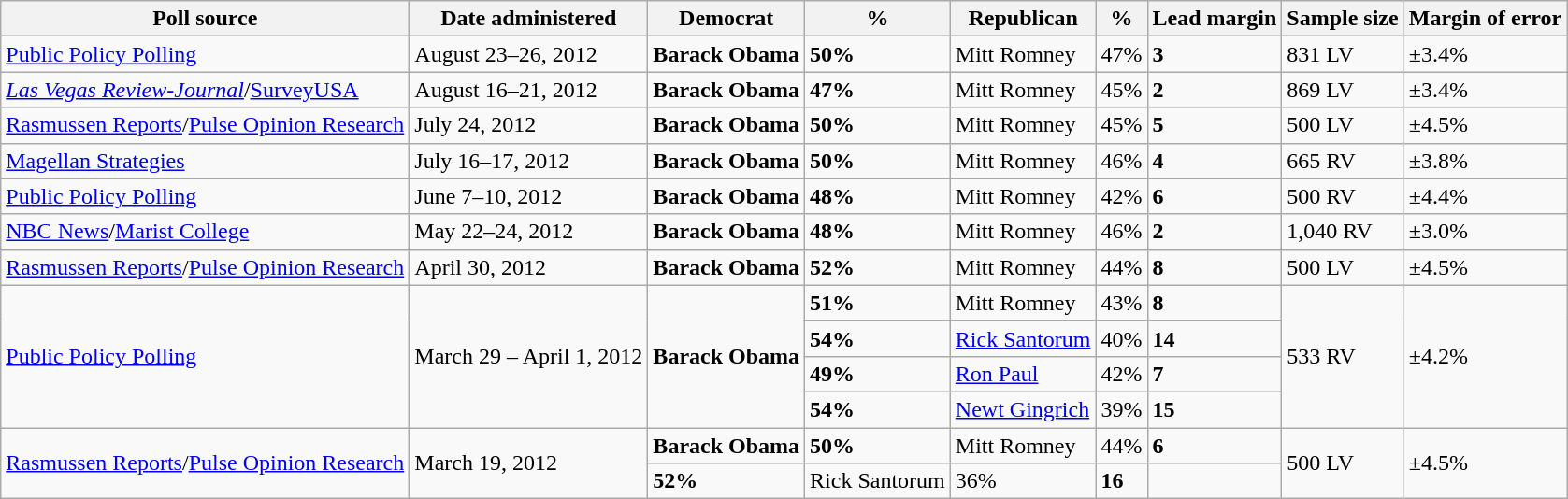<table class="wikitable">
<tr valign=bottom>
<th>Poll source</th>
<th>Date administered</th>
<th>Democrat</th>
<th>%</th>
<th>Republican</th>
<th>%</th>
<th>Lead margin</th>
<th>Sample size</th>
<th>Margin of error</th>
</tr>
<tr>
<td><a href='#'>Public Policy Polling</a></td>
<td>August 23–26, 2012</td>
<td><strong>Barack Obama</strong></td>
<td><strong>50%</strong></td>
<td>Mitt Romney</td>
<td>47%</td>
<td><strong>3</strong></td>
<td>831 LV</td>
<td>±3.4%</td>
</tr>
<tr>
<td><em><a href='#'>Las Vegas Review-Journal</a></em>/<a href='#'>SurveyUSA</a></td>
<td>August 16–21, 2012</td>
<td><strong>Barack Obama</strong></td>
<td><strong>47%</strong></td>
<td>Mitt Romney</td>
<td>45%</td>
<td><strong>2</strong></td>
<td>869 LV</td>
<td>±3.4%</td>
</tr>
<tr>
<td><a href='#'>Rasmussen Reports</a>/<a href='#'>Pulse Opinion Research</a></td>
<td>July 24, 2012</td>
<td><strong>Barack Obama</strong></td>
<td><strong>50%</strong></td>
<td>Mitt Romney</td>
<td>45%</td>
<td><strong>5</strong></td>
<td>500 LV</td>
<td>±4.5%</td>
</tr>
<tr>
<td><a href='#'>Magellan Strategies</a></td>
<td>July 16–17, 2012</td>
<td><strong>Barack Obama</strong></td>
<td><strong>50%</strong></td>
<td>Mitt Romney</td>
<td>46%</td>
<td><strong>4</strong></td>
<td>665 RV</td>
<td>±3.8%</td>
</tr>
<tr>
<td><a href='#'>Public Policy Polling</a></td>
<td>June 7–10, 2012</td>
<td><strong>Barack Obama</strong></td>
<td><strong>48%</strong></td>
<td>Mitt Romney</td>
<td>42%</td>
<td><strong>6</strong></td>
<td>500 RV</td>
<td>±4.4%</td>
</tr>
<tr>
<td><a href='#'>NBC News</a>/<a href='#'>Marist College</a></td>
<td>May 22–24, 2012</td>
<td><strong>Barack Obama</strong></td>
<td><strong>48%</strong></td>
<td>Mitt Romney</td>
<td>46%</td>
<td><strong>2</strong></td>
<td>1,040 RV</td>
<td>±3.0%</td>
</tr>
<tr>
<td><a href='#'>Rasmussen Reports</a>/<a href='#'>Pulse Opinion Research</a></td>
<td>April 30, 2012</td>
<td><strong>Barack Obama</strong></td>
<td><strong>52%</strong></td>
<td>Mitt Romney</td>
<td>44%</td>
<td><strong>8</strong></td>
<td>500 LV</td>
<td>±4.5%</td>
</tr>
<tr>
<td rowspan="4"><a href='#'>Public Policy Polling</a></td>
<td rowspan="4">March 29 – April 1, 2012</td>
<td rowspan="4" ><strong>Barack Obama</strong></td>
<td><strong>51%</strong></td>
<td>Mitt Romney</td>
<td>43%</td>
<td><strong>8</strong></td>
<td rowspan="4">533 RV</td>
<td rowspan="4">±4.2%</td>
</tr>
<tr>
<td><strong>54%</strong></td>
<td><a href='#'>Rick Santorum</a></td>
<td>40%</td>
<td><strong>14</strong></td>
</tr>
<tr>
<td><strong>49%</strong></td>
<td><a href='#'>Ron Paul</a></td>
<td>42%</td>
<td><strong>7</strong></td>
</tr>
<tr>
<td><strong>54%</strong></td>
<td><a href='#'>Newt Gingrich</a></td>
<td>39%</td>
<td><strong>15</strong></td>
</tr>
<tr>
<td rowspan=2><a href='#'>Rasmussen Reports</a>/<a href='#'>Pulse Opinion Research</a></td>
<td rowspan=2>March 19, 2012</td>
<td><strong>Barack Obama</strong></td>
<td><strong>50%</strong></td>
<td>Mitt Romney</td>
<td>44%</td>
<td><strong>6</strong></td>
<td rowspan=2>500 LV</td>
<td rowspan=2>±4.5%</td>
</tr>
<tr>
<td><strong>52%</strong></td>
<td>Rick Santorum</td>
<td>36%</td>
<td><strong>16</strong></td>
</tr>
</table>
